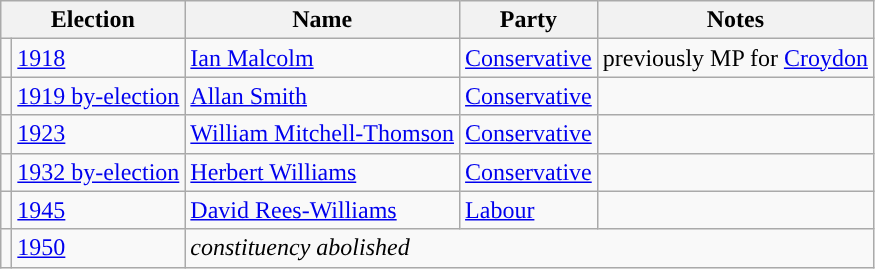<table class="wikitable">
<tr>
<th colspan="2">Election</th>
<th>Name</th>
<th>Party</th>
<th>Notes</th>
</tr>
<tr>
<td style="color:inherit;background-color: "></td>
<td><a href='#'>1918</a></td>
<td><a href='#'>Ian Malcolm</a></td>
<td><a href='#'>Conservative</a></td>
<td>previously MP for <a href='#'>Croydon</a></td>
</tr>
<tr>
<td style="color:inherit;background-color: "></td>
<td><a href='#'>1919 by-election</a></td>
<td><a href='#'>Allan Smith</a></td>
<td><a href='#'>Conservative</a></td>
<td></td>
</tr>
<tr>
<td style="color:inherit;background-color: "></td>
<td><a href='#'>1923</a></td>
<td><a href='#'>William Mitchell-Thomson</a></td>
<td><a href='#'>Conservative</a></td>
<td></td>
</tr>
<tr>
<td style="color:inherit;background-color: "></td>
<td><a href='#'>1932 by-election</a></td>
<td><a href='#'>Herbert Williams</a></td>
<td><a href='#'>Conservative</a></td>
<td></td>
</tr>
<tr>
<td style="color:inherit;background-color: "></td>
<td><a href='#'>1945</a></td>
<td><a href='#'>David Rees-Williams</a></td>
<td><a href='#'>Labour</a></td>
<td></td>
</tr>
<tr>
<td></td>
<td><a href='#'>1950</a></td>
<td colspan="3"><em>constituency abolished</em></td>
</tr>
</table>
